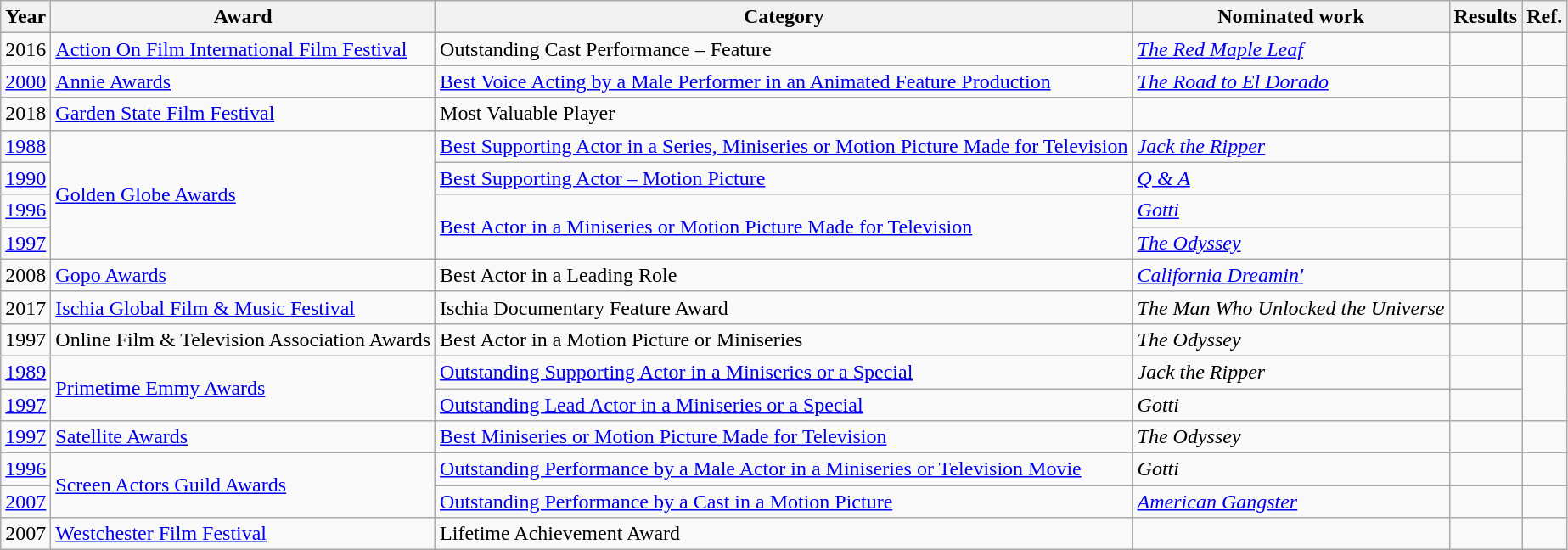<table class="wikitable">
<tr>
<th>Year</th>
<th>Award</th>
<th>Category</th>
<th>Nominated work</th>
<th>Results</th>
<th>Ref.</th>
</tr>
<tr>
<td>2016</td>
<td><a href='#'>Action On Film International Film Festival</a></td>
<td>Outstanding Cast Performance – Feature</td>
<td><em><a href='#'>The Red Maple Leaf</a></em></td>
<td></td>
<td align="center"></td>
</tr>
<tr>
<td><a href='#'>2000</a></td>
<td><a href='#'>Annie Awards</a></td>
<td><a href='#'>Best Voice Acting by a Male Performer in an Animated Feature Production</a></td>
<td><em><a href='#'>The Road to El Dorado</a></em></td>
<td></td>
<td align="center"></td>
</tr>
<tr>
<td>2018</td>
<td><a href='#'>Garden State Film Festival</a></td>
<td>Most Valuable Player</td>
<td></td>
<td></td>
<td align="center"></td>
</tr>
<tr>
<td><a href='#'>1988</a></td>
<td rowspan="4"><a href='#'>Golden Globe Awards</a></td>
<td><a href='#'>Best Supporting Actor in a Series, Miniseries or Motion Picture Made for Television</a></td>
<td><em><a href='#'>Jack the Ripper</a></em></td>
<td></td>
<td align="center" rowspan="4"></td>
</tr>
<tr>
<td><a href='#'>1990</a></td>
<td><a href='#'>Best Supporting Actor – Motion Picture</a></td>
<td><em><a href='#'>Q & A</a></em></td>
<td></td>
</tr>
<tr>
<td><a href='#'>1996</a></td>
<td rowspan="2"><a href='#'>Best Actor in a Miniseries or Motion Picture Made for Television</a></td>
<td><em><a href='#'>Gotti</a></em></td>
<td></td>
</tr>
<tr>
<td><a href='#'>1997</a></td>
<td><em><a href='#'>The Odyssey</a></em></td>
<td></td>
</tr>
<tr>
<td>2008</td>
<td><a href='#'>Gopo Awards</a></td>
<td>Best Actor in a Leading Role</td>
<td><em><a href='#'>California Dreamin'</a></em></td>
<td></td>
<td align="center"></td>
</tr>
<tr>
<td>2017</td>
<td><a href='#'>Ischia Global Film & Music Festival</a></td>
<td>Ischia Documentary Feature Award</td>
<td><em>The Man Who Unlocked the Universe</em></td>
<td></td>
<td align="center"></td>
</tr>
<tr>
<td>1997</td>
<td>Online Film & Television Association Awards</td>
<td>Best Actor in a Motion Picture or Miniseries</td>
<td><em>The Odyssey</em></td>
<td></td>
<td align="center"></td>
</tr>
<tr>
<td><a href='#'>1989</a></td>
<td rowspan="2"><a href='#'>Primetime Emmy Awards</a></td>
<td><a href='#'>Outstanding Supporting Actor in a Miniseries or a Special</a></td>
<td><em>Jack the Ripper</em></td>
<td></td>
<td align="center" rowspan="2"></td>
</tr>
<tr>
<td><a href='#'>1997</a></td>
<td><a href='#'>Outstanding Lead Actor in a Miniseries or a Special</a></td>
<td><em>Gotti</em></td>
<td></td>
</tr>
<tr>
<td><a href='#'>1997</a></td>
<td><a href='#'>Satellite Awards</a></td>
<td><a href='#'>Best Miniseries or Motion Picture Made for Television</a></td>
<td><em>The Odyssey</em></td>
<td></td>
<td align="center"></td>
</tr>
<tr>
<td><a href='#'>1996</a></td>
<td rowspan="2"><a href='#'>Screen Actors Guild Awards</a></td>
<td><a href='#'>Outstanding Performance by a Male Actor in a Miniseries or Television Movie</a></td>
<td><em>Gotti</em></td>
<td></td>
<td align="center"></td>
</tr>
<tr>
<td><a href='#'>2007</a></td>
<td><a href='#'>Outstanding Performance by a Cast in a Motion Picture</a></td>
<td><em><a href='#'>American Gangster</a></em></td>
<td></td>
<td align="center"></td>
</tr>
<tr>
<td>2007</td>
<td><a href='#'>Westchester Film Festival</a></td>
<td>Lifetime Achievement Award</td>
<td></td>
<td></td>
<td align="center"></td>
</tr>
</table>
